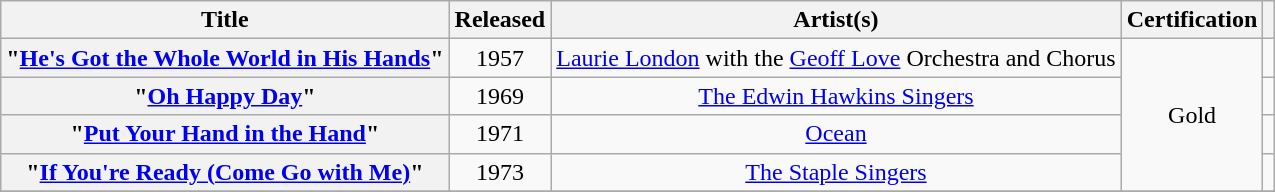<table class="wikitable plainrowheaders" style="text-align:center;">
<tr>
<th>Title</th>
<th>Released</th>
<th>Artist(s)</th>
<th>Certification</th>
<th></th>
</tr>
<tr>
<th scope="row">"<a href='#'>He's Got the Whole World in His Hands</a>"</th>
<td>1957</td>
<td><a href='#'>Laurie London</a> with the <a href='#'>Geoff Love</a> Orchestra and Chorus</td>
<td rowspan="4">Gold</td>
<td></td>
</tr>
<tr>
<th scope="row">"<a href='#'>Oh Happy Day</a>"</th>
<td>1969</td>
<td><a href='#'>The Edwin Hawkins Singers</a></td>
<td></td>
</tr>
<tr>
<th scope="row">"<a href='#'>Put Your Hand in the Hand</a>"</th>
<td>1971</td>
<td><a href='#'>Ocean</a></td>
<td></td>
</tr>
<tr>
<th scope="row">"<a href='#'>If You're Ready (Come Go with Me)</a>"</th>
<td>1973</td>
<td><a href='#'>The Staple Singers</a></td>
<td></td>
</tr>
<tr>
</tr>
</table>
